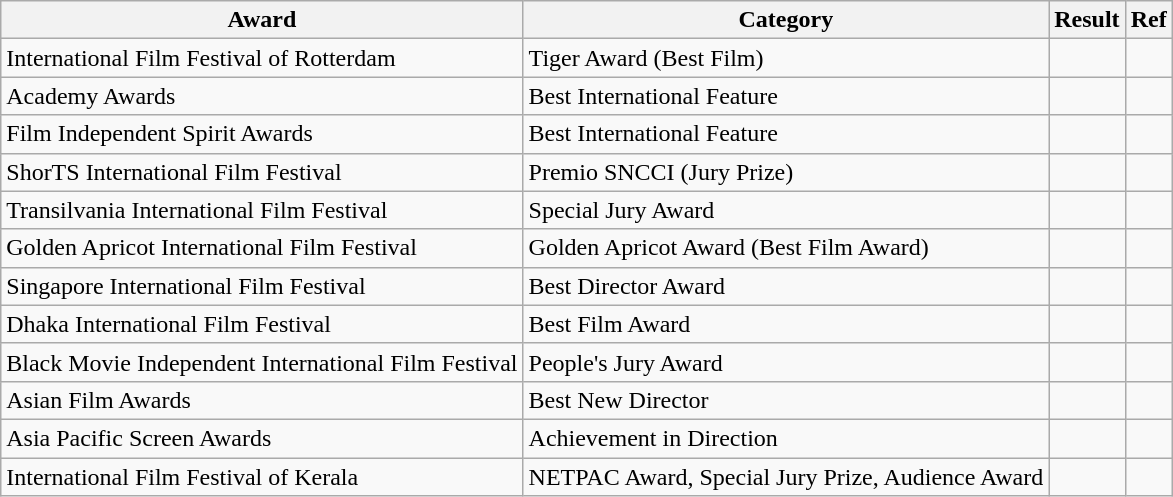<table class="wikitable">
<tr>
<th>Award</th>
<th>Category</th>
<th>Result</th>
<th>Ref</th>
</tr>
<tr>
<td>International Film Festival of Rotterdam</td>
<td>Tiger Award (Best Film)</td>
<td></td>
<td></td>
</tr>
<tr>
<td>Academy Awards</td>
<td>Best International Feature</td>
<td></td>
<td></td>
</tr>
<tr>
<td>Film Independent Spirit Awards</td>
<td>Best International Feature</td>
<td></td>
<td></td>
</tr>
<tr>
<td>ShorTS International Film Festival</td>
<td>Premio SNCCI (Jury Prize)</td>
<td></td>
<td></td>
</tr>
<tr>
<td>Transilvania International Film Festival</td>
<td>Special Jury Award</td>
<td></td>
<td></td>
</tr>
<tr>
<td>Golden Apricot International Film Festival</td>
<td>Golden Apricot Award (Best Film Award)</td>
<td></td>
<td></td>
</tr>
<tr>
<td>Singapore International Film Festival</td>
<td>Best Director Award</td>
<td></td>
<td></td>
</tr>
<tr>
<td>Dhaka International Film Festival</td>
<td>Best Film Award</td>
<td></td>
<td></td>
</tr>
<tr>
<td>Black Movie Independent International Film Festival</td>
<td>People's Jury Award</td>
<td></td>
<td></td>
</tr>
<tr>
<td>Asian Film Awards</td>
<td>Best New Director</td>
<td></td>
<td></td>
</tr>
<tr>
<td>Asia Pacific Screen Awards</td>
<td>Achievement in Direction</td>
<td></td>
<td></td>
</tr>
<tr>
<td>International Film Festival of Kerala</td>
<td>NETPAC Award, Special Jury Prize, Audience Award</td>
<td></td>
<td></td>
</tr>
</table>
